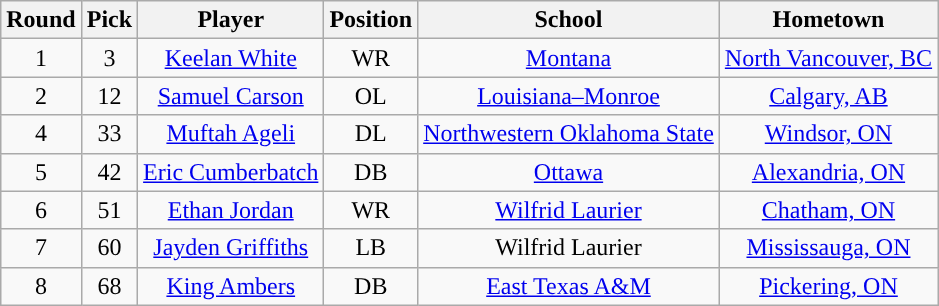<table class="wikitable style="font-size: 95%;">
<tr>
<th scope="col">Round</th>
<th scope="col">Pick</th>
<th scope="col">Player</th>
<th scope="col">Position</th>
<th scope="col">School</th>
<th scope="col">Hometown</th>
</tr>
<tr align="center">
<td align=center>1</td>
<td>3</td>
<td><a href='#'>Keelan White</a></td>
<td>WR</td>
<td><a href='#'>Montana</a></td>
<td><a href='#'>North Vancouver, BC</a></td>
</tr>
<tr align="center">
<td align=center>2</td>
<td>12</td>
<td><a href='#'>Samuel Carson</a></td>
<td>OL</td>
<td><a href='#'>Louisiana–Monroe</a></td>
<td><a href='#'>Calgary, AB</a></td>
</tr>
<tr align="center">
<td align=center>4</td>
<td>33</td>
<td><a href='#'>Muftah Ageli</a></td>
<td>DL</td>
<td><a href='#'>Northwestern Oklahoma State</a></td>
<td><a href='#'>Windsor, ON</a></td>
</tr>
<tr align="center">
<td align=center>5</td>
<td>42</td>
<td><a href='#'>Eric Cumberbatch</a></td>
<td>DB</td>
<td><a href='#'>Ottawa</a></td>
<td><a href='#'>Alexandria, ON</a></td>
</tr>
<tr align="center">
<td align=center>6</td>
<td>51</td>
<td><a href='#'>Ethan Jordan</a></td>
<td>WR</td>
<td><a href='#'>Wilfrid Laurier</a></td>
<td><a href='#'>Chatham, ON</a></td>
</tr>
<tr align="center">
<td align=center>7</td>
<td>60</td>
<td><a href='#'>Jayden Griffiths</a></td>
<td>LB</td>
<td>Wilfrid Laurier</td>
<td><a href='#'>Mississauga, ON</a></td>
</tr>
<tr align="center">
<td align=center>8</td>
<td>68</td>
<td><a href='#'>King Ambers</a></td>
<td>DB</td>
<td><a href='#'>East Texas A&M</a></td>
<td><a href='#'>Pickering, ON</a></td>
</tr>
</table>
